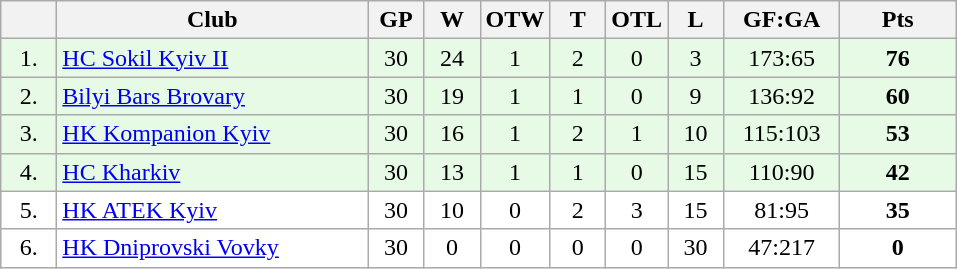<table class="wikitable">
<tr>
<th width="30"></th>
<th width="200">Club</th>
<th width="30">GP</th>
<th width="30">W</th>
<th width="30">OTW</th>
<th width="30">T</th>
<th width="30">OTL</th>
<th width="30">L</th>
<th width="70">GF:GA</th>
<th width="70">Pts</th>
</tr>
<tr bgcolor="#e6fae6" align="center">
<td>1.</td>
<td align="left"><a href='#'>HC Sokil Kyiv II</a></td>
<td>30</td>
<td>24</td>
<td>1</td>
<td>2</td>
<td>0</td>
<td>3</td>
<td>173:65</td>
<td><strong>76</strong></td>
</tr>
<tr bgcolor="#e6fae6" align="center">
<td>2.</td>
<td align="left"><a href='#'>Bilyi Bars Brovary</a></td>
<td>30</td>
<td>19</td>
<td>1</td>
<td>1</td>
<td>0</td>
<td>9</td>
<td>136:92</td>
<td><strong>60</strong></td>
</tr>
<tr bgcolor="#e6fae6" align="center">
<td>3.</td>
<td align="left"><a href='#'>HK Kompanion Kyiv</a></td>
<td>30</td>
<td>16</td>
<td>1</td>
<td>2</td>
<td>1</td>
<td>10</td>
<td>115:103</td>
<td><strong>53</strong></td>
</tr>
<tr bgcolor="#e6fae6" align="center">
<td>4.</td>
<td align="left"><a href='#'>HC Kharkiv</a></td>
<td>30</td>
<td>13</td>
<td>1</td>
<td>1</td>
<td>0</td>
<td>15</td>
<td>110:90</td>
<td><strong>42</strong></td>
</tr>
<tr bgcolor="#FFFFFF" align="center">
<td>5.</td>
<td align="left"><a href='#'>HK ATEK Kyiv</a></td>
<td>30</td>
<td>10</td>
<td>0</td>
<td>2</td>
<td>3</td>
<td>15</td>
<td>81:95</td>
<td><strong>35</strong></td>
</tr>
<tr bgcolor="#FFFFFF" align="center">
<td>6.</td>
<td align="left"><a href='#'>HK Dniprovski Vovky</a></td>
<td>30</td>
<td>0</td>
<td>0</td>
<td>0</td>
<td>0</td>
<td>30</td>
<td>47:217</td>
<td><strong>0</strong></td>
</tr>
</table>
